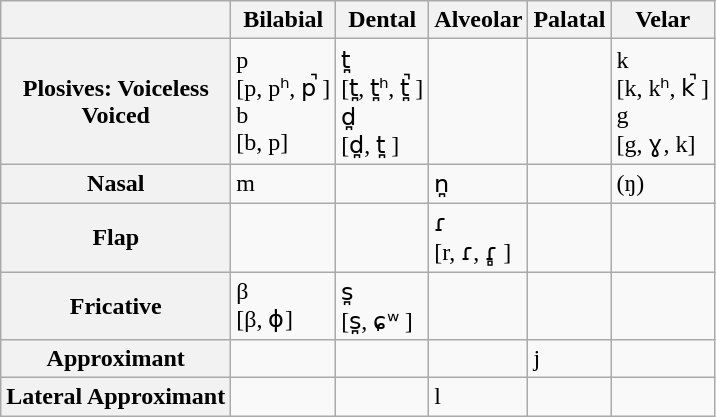<table class="wikitable">
<tr>
<th></th>
<th>Bilabial</th>
<th>Dental</th>
<th>Alveolar</th>
<th>Palatal</th>
<th>Velar</th>
</tr>
<tr>
<th>Plosives: Voiceless<br>Voiced</th>
<td>p<br>[p, pʰ, p̚ ]<br>b<br>[b, p]</td>
<td>t̪<br>[t̪, t̪ʰ, t̪̚ ]<br>d̪<br>[d̪, t̪ ]</td>
<td></td>
<td></td>
<td>k<br>[k, kʰ, k̚ ]<br>g<br>[g, ɣ, k]</td>
</tr>
<tr>
<th>Nasal</th>
<td>m</td>
<td></td>
<td>n̪</td>
<td></td>
<td>(ŋ)</td>
</tr>
<tr>
<th>Flap</th>
<td></td>
<td></td>
<td>ɾ<br>[r, ɾ, ɾ̻ ]</td>
<td></td>
<td></td>
</tr>
<tr>
<th>Fricative</th>
<td>β<br>[β, ɸ]</td>
<td>s̪<br>[s̪, ɕʷ ]</td>
<td></td>
<td></td>
<td></td>
</tr>
<tr>
<th>Approximant</th>
<td></td>
<td></td>
<td></td>
<td>j</td>
<td></td>
</tr>
<tr>
<th>Lateral Approximant</th>
<td></td>
<td></td>
<td>l</td>
<td></td>
<td></td>
</tr>
</table>
